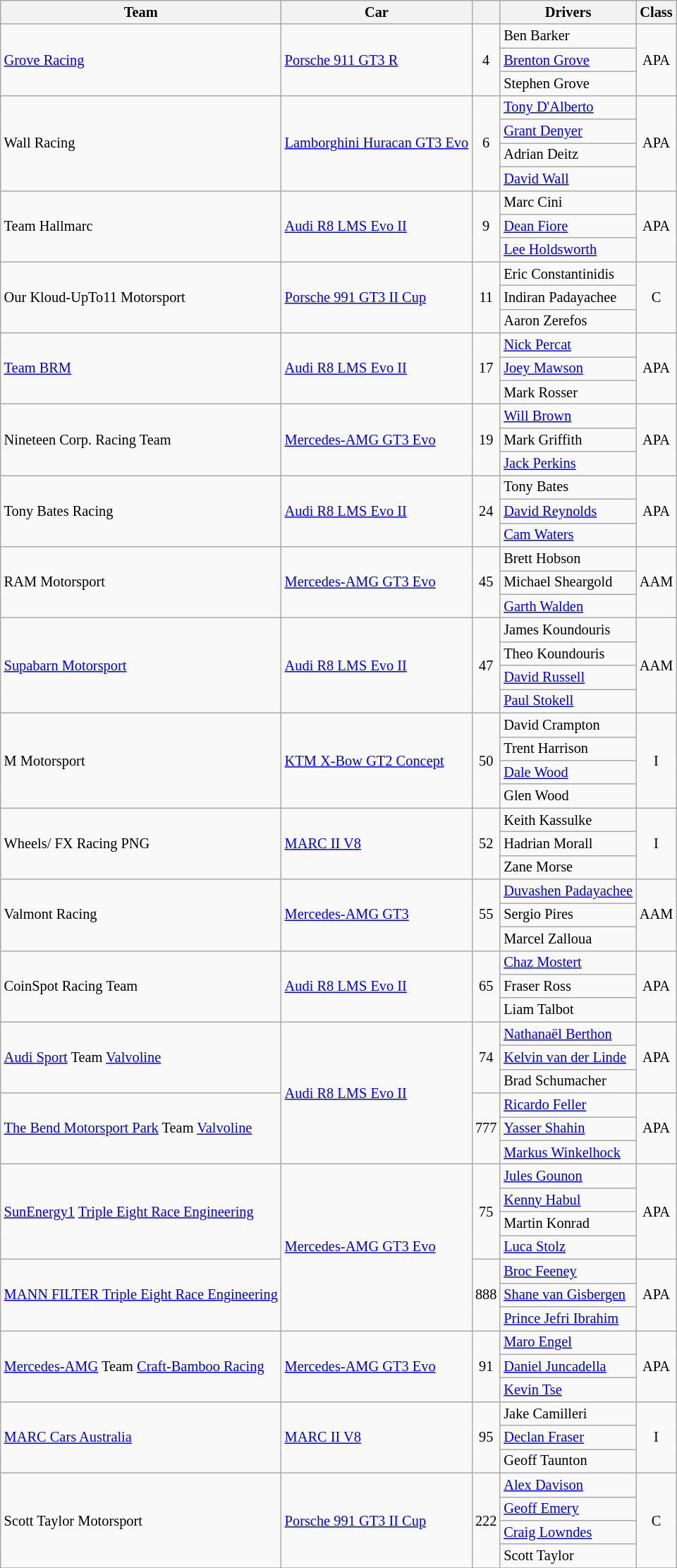<table class="wikitable" style="font-size: 85%;">
<tr>
<th>Team</th>
<th>Car</th>
<th></th>
<th>Drivers</th>
<th>Class</th>
</tr>
<tr>
<td rowspan="3"> <a href='#'>Grove Racing</a></td>
<td rowspan="3"><a href='#'>Porsche 911 GT3 R</a></td>
<td rowspan="3" align="center">4</td>
<td> Ben Barker</td>
<td rowspan="3" align="center">APA</td>
</tr>
<tr>
<td> <a href='#'>Brenton Grove</a></td>
</tr>
<tr>
<td> Stephen Grove</td>
</tr>
<tr>
<td rowspan="4"> Wall Racing</td>
<td rowspan="4"><a href='#'>Lamborghini Huracan GT3 Evo</a></td>
<td rowspan="4" align="center">6</td>
<td> <a href='#'>Tony D'Alberto</a></td>
<td rowspan="4" align="center">APA</td>
</tr>
<tr>
<td> <a href='#'>Grant Denyer</a></td>
</tr>
<tr>
<td> Adrian Deitz</td>
</tr>
<tr>
<td> <a href='#'>David Wall</a></td>
</tr>
<tr>
<td rowspan="3"> Team Hallmarc</td>
<td rowspan="3"><a href='#'>Audi R8 LMS Evo II</a></td>
<td rowspan="3" align="center">9</td>
<td> Marc Cini</td>
<td rowspan="3" align="center">APA</td>
</tr>
<tr>
<td> <a href='#'>Dean Fiore</a></td>
</tr>
<tr>
<td> <a href='#'>Lee Holdsworth</a></td>
</tr>
<tr>
<td rowspan="3"> Our Kloud-UpTo11 Motorsport</td>
<td rowspan="3"><a href='#'>Porsche 991 GT3 II Cup</a></td>
<td rowspan="3" align="center">11</td>
<td> Eric Constantinidis</td>
<td rowspan="3" align=center>C</td>
</tr>
<tr>
<td> Indiran Padayachee</td>
</tr>
<tr>
<td> Aaron Zerefos</td>
</tr>
<tr>
<td rowspan="3"> <a href='#'>Team BRM</a></td>
<td rowspan="3"><a href='#'>Audi R8 LMS Evo II</a></td>
<td rowspan="3" align="center">17</td>
<td> <a href='#'>Nick Percat</a></td>
<td rowspan="3" align="center">APA</td>
</tr>
<tr>
<td> <a href='#'>Joey Mawson</a></td>
</tr>
<tr>
<td> Mark Rosser</td>
</tr>
<tr>
<td rowspan="3"> Nineteen Corp. Racing Team</td>
<td rowspan="3"><a href='#'>Mercedes-AMG GT3 Evo</a></td>
<td rowspan="3" align="center">19</td>
<td> <a href='#'>Will Brown</a></td>
<td rowspan="3" align="center">APA</td>
</tr>
<tr>
<td> Mark Griffith</td>
</tr>
<tr>
<td> <a href='#'>Jack Perkins</a></td>
</tr>
<tr>
<td rowspan="3"> Tony Bates Racing</td>
<td rowspan="3"><a href='#'>Audi R8 LMS Evo II</a></td>
<td rowspan="3" align="center">24</td>
<td> Tony Bates</td>
<td rowspan="3" align="center">APA</td>
</tr>
<tr>
<td> <a href='#'>David Reynolds</a></td>
</tr>
<tr>
<td> <a href='#'>Cam Waters</a></td>
</tr>
<tr>
<td rowspan="3"> RAM Motorsport</td>
<td rowspan="3"><a href='#'>Mercedes-AMG GT3 Evo</a></td>
<td rowspan="3" align="center">45</td>
<td> Brett Hobson</td>
<td rowspan="3" align="center">AAM</td>
</tr>
<tr>
<td> Michael Sheargold</td>
</tr>
<tr>
<td> <a href='#'>Garth Walden</a></td>
</tr>
<tr>
<td rowspan="4"> <a href='#'>Supabarn Motorsport</a></td>
<td rowspan="4"><a href='#'>Audi R8 LMS Evo II</a></td>
<td rowspan="4" align="center">47</td>
<td> James Koundouris</td>
<td rowspan="4" align="center">AAM</td>
</tr>
<tr>
<td> Theo Koundouris</td>
</tr>
<tr>
<td> <a href='#'>David Russell</a></td>
</tr>
<tr>
<td> <a href='#'>Paul Stokell</a></td>
</tr>
<tr>
<td rowspan="4"> M Motorsport</td>
<td rowspan="4"><a href='#'>KTM X-Bow GT2 Concept</a></td>
<td rowspan="4" align="center">50</td>
<td> David Crampton</td>
<td rowspan="4" align=center>I</td>
</tr>
<tr>
<td> Trent Harrison</td>
</tr>
<tr>
<td> <a href='#'>Dale Wood</a></td>
</tr>
<tr>
<td> Glen Wood</td>
</tr>
<tr>
<td rowspan="3"> Wheels/ FX Racing PNG</td>
<td rowspan="3"><a href='#'>MARC II V8</a></td>
<td rowspan="3" align="center">52</td>
<td> Keith Kassulke</td>
<td rowspan="3" align=center>I</td>
</tr>
<tr>
<td> Hadrian Morall</td>
</tr>
<tr>
<td> Zane Morse</td>
</tr>
<tr>
<td rowspan="3"> Valmont Racing</td>
<td rowspan="3"><a href='#'>Mercedes-AMG GT3</a></td>
<td rowspan="3" align="center">55</td>
<td> <a href='#'>Duvashen Padayachee</a></td>
<td rowspan="3" align="center">AAM</td>
</tr>
<tr>
<td> Sergio Pires</td>
</tr>
<tr>
<td> Marcel Zalloua</td>
</tr>
<tr>
<td rowspan="3"> CoinSpot Racing Team</td>
<td rowspan="3"><a href='#'>Audi R8 LMS Evo II</a></td>
<td rowspan="3" align="center">65</td>
<td> <a href='#'>Chaz Mostert</a></td>
<td rowspan="3" align="center">APA</td>
</tr>
<tr>
<td> Fraser Ross</td>
</tr>
<tr>
<td> Liam Talbot</td>
</tr>
<tr>
<td rowspan="3"> <a href='#'>Audi Sport</a> Team <a href='#'>Valvoline</a></td>
<td rowspan="6"><a href='#'>Audi R8 LMS Evo II</a></td>
<td rowspan="3" align="center">74</td>
<td> <a href='#'>Nathanaël Berthon</a></td>
<td rowspan="3" align="center">APA</td>
</tr>
<tr>
<td> <a href='#'>Kelvin van der Linde</a></td>
</tr>
<tr>
<td> Brad Schumacher</td>
</tr>
<tr>
<td rowspan="3"> <a href='#'>The Bend Motorsport Park</a> Team <a href='#'>Valvoline</a></td>
<td rowspan="3" align="center">777</td>
<td> <a href='#'>Ricardo Feller</a></td>
<td rowspan="3" align="center">APA</td>
</tr>
<tr>
<td> <a href='#'>Yasser Shahin</a></td>
</tr>
<tr>
<td> <a href='#'>Markus Winkelhock</a></td>
</tr>
<tr>
<td rowspan="4"> <a href='#'>SunEnergy1</a> <a href='#'>Triple Eight Race Engineering</a></td>
<td rowspan="7"><a href='#'>Mercedes-AMG GT3 Evo</a></td>
<td rowspan="4" align="center">75</td>
<td> <a href='#'>Jules Gounon</a></td>
<td rowspan="4" align="center">APA</td>
</tr>
<tr>
<td> <a href='#'>Kenny Habul</a></td>
</tr>
<tr>
<td> Martin Konrad</td>
</tr>
<tr>
<td> <a href='#'>Luca Stolz</a></td>
</tr>
<tr>
<td rowspan="3"> <a href='#'>MANN FILTER Triple Eight Race Engineering</a></td>
<td rowspan="3" align="center">888</td>
<td> <a href='#'>Broc Feeney</a></td>
<td rowspan="3" align="center">APA</td>
</tr>
<tr>
<td> <a href='#'>Shane van Gisbergen</a></td>
</tr>
<tr>
<td> <a href='#'>Prince Jefri Ibrahim</a></td>
</tr>
<tr>
<td rowspan="3"> <a href='#'>Mercedes-AMG</a> Team <a href='#'>Craft-Bamboo Racing</a></td>
<td rowspan="3"><a href='#'>Mercedes-AMG GT3 Evo</a></td>
<td rowspan="3" align="center">91</td>
<td> <a href='#'>Maro Engel</a></td>
<td rowspan="3" align="center">APA</td>
</tr>
<tr>
<td> <a href='#'>Daniel Juncadella</a></td>
</tr>
<tr>
<td> <a href='#'>Kevin Tse</a></td>
</tr>
<tr>
<td rowspan="3"> <a href='#'>MARC Cars Australia</a></td>
<td rowspan="3"><a href='#'>MARC II V8</a></td>
<td rowspan="3" align="center">95</td>
<td> Jake Camilleri</td>
<td rowspan="3" align=center>I</td>
</tr>
<tr>
<td> <a href='#'>Declan Fraser</a></td>
</tr>
<tr>
<td> Geoff Taunton</td>
</tr>
<tr>
<td rowspan="4"> Scott Taylor Motorsport</td>
<td rowspan="4"><a href='#'>Porsche 991 GT3 II Cup</a></td>
<td rowspan="4" align="center">222</td>
<td> <a href='#'>Alex Davison</a></td>
<td rowspan="4" align=center>C</td>
</tr>
<tr>
<td> <a href='#'>Geoff Emery</a></td>
</tr>
<tr>
<td> <a href='#'>Craig Lowndes</a></td>
</tr>
<tr>
<td> Scott Taylor</td>
</tr>
<tr>
</tr>
</table>
